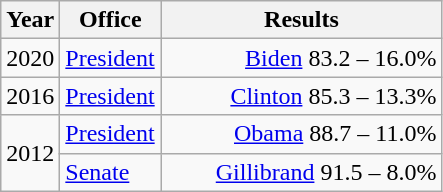<table class=wikitable>
<tr>
<th width="30">Year</th>
<th width="60">Office</th>
<th width="180">Results</th>
</tr>
<tr>
<td>2020</td>
<td><a href='#'>President</a></td>
<td align="right" ><a href='#'>Biden</a> 83.2 – 16.0%</td>
</tr>
<tr>
<td>2016</td>
<td><a href='#'>President</a></td>
<td align="right" ><a href='#'>Clinton</a> 85.3 – 13.3%</td>
</tr>
<tr>
<td rowspan="2">2012</td>
<td><a href='#'>President</a></td>
<td align="right" ><a href='#'>Obama</a> 88.7 – 11.0%</td>
</tr>
<tr>
<td><a href='#'>Senate</a></td>
<td align="right" ><a href='#'>Gillibrand</a> 91.5 – 8.0%</td>
</tr>
</table>
